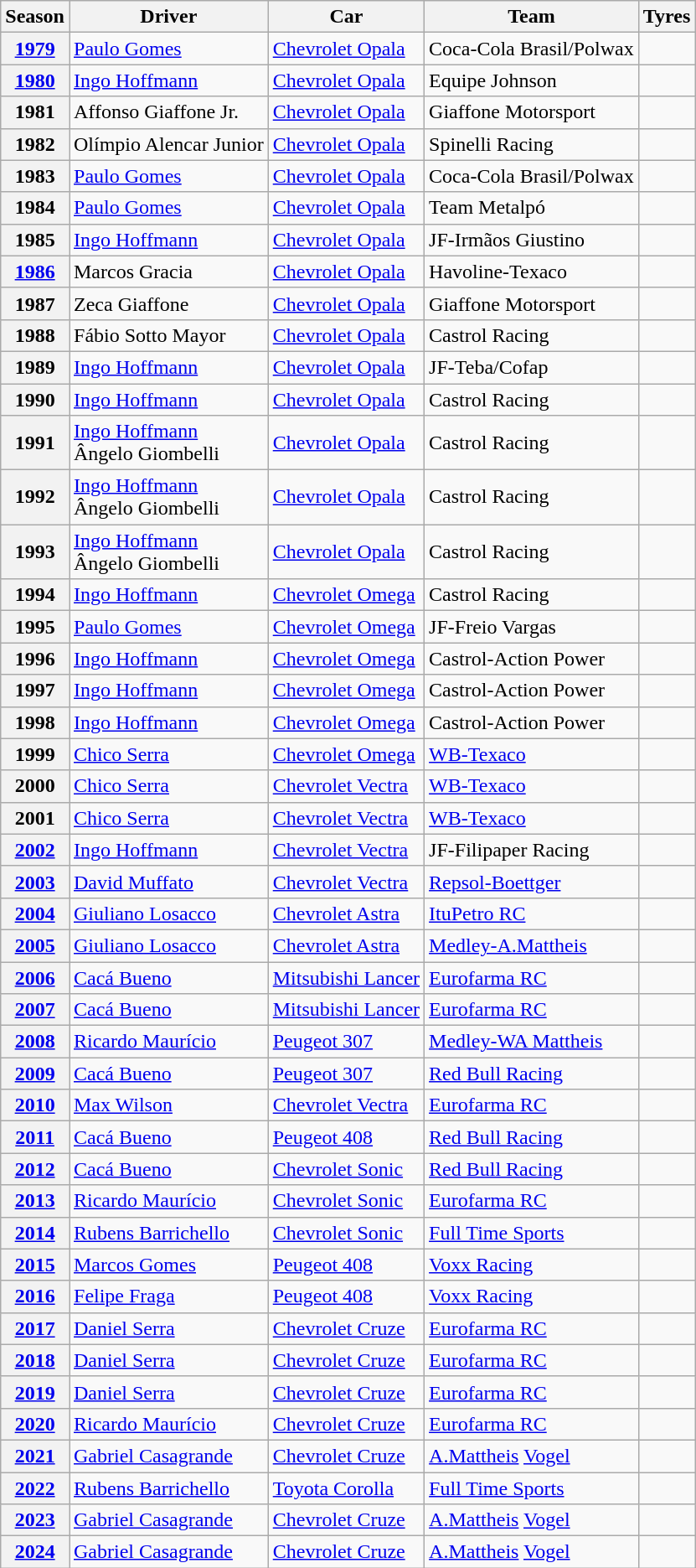<table class="wikitable">
<tr>
<th>Season</th>
<th>Driver</th>
<th>Car</th>
<th>Team</th>
<th>Tyres</th>
</tr>
<tr>
<th><a href='#'>1979</a></th>
<td> <a href='#'>Paulo Gomes</a></td>
<td><a href='#'>Chevrolet Opala</a></td>
<td>Coca-Cola Brasil/Polwax</td>
<td></td>
</tr>
<tr>
<th><a href='#'>1980</a></th>
<td> <a href='#'>Ingo Hoffmann</a></td>
<td><a href='#'>Chevrolet Opala</a></td>
<td>Equipe Johnson</td>
<td></td>
</tr>
<tr>
<th 1981 Stock Car Brasil season>1981</th>
<td> Affonso Giaffone Jr.</td>
<td><a href='#'>Chevrolet Opala</a></td>
<td>Giaffone Motorsport</td>
<td></td>
</tr>
<tr>
<th 1982 Stock Car Brasil season>1982</th>
<td> Olímpio Alencar Junior</td>
<td><a href='#'>Chevrolet Opala</a></td>
<td>Spinelli Racing</td>
<td></td>
</tr>
<tr>
<th 1983 Stock Car Brasil season>1983</th>
<td> <a href='#'>Paulo Gomes</a></td>
<td><a href='#'>Chevrolet Opala</a></td>
<td>Coca-Cola Brasil/Polwax</td>
<td></td>
</tr>
<tr>
<th 1984 Stock Car Brasil season>1984</th>
<td> <a href='#'>Paulo Gomes</a></td>
<td><a href='#'>Chevrolet Opala</a></td>
<td>Team Metalpó</td>
<td></td>
</tr>
<tr>
<th 1985 Stock Car Brasil season>1985</th>
<td> <a href='#'>Ingo Hoffmann</a></td>
<td><a href='#'>Chevrolet Opala</a></td>
<td>JF-Irmãos Giustino</td>
<td></td>
</tr>
<tr>
<th><a href='#'>1986</a></th>
<td> Marcos Gracia</td>
<td><a href='#'>Chevrolet Opala</a></td>
<td>Havoline-Texaco</td>
<td></td>
</tr>
<tr>
<th 1987 Stock Car Brasil season>1987</th>
<td> Zeca Giaffone</td>
<td><a href='#'>Chevrolet Opala</a></td>
<td>Giaffone Motorsport</td>
<td></td>
</tr>
<tr>
<th 1988 Stock Car Brasil season>1988</th>
<td> Fábio Sotto Mayor</td>
<td><a href='#'>Chevrolet Opala</a></td>
<td>Castrol Racing</td>
<td></td>
</tr>
<tr>
<th 1989 Stock Car Brasil season>1989</th>
<td> <a href='#'>Ingo Hoffmann</a></td>
<td><a href='#'>Chevrolet Opala</a></td>
<td>JF-Teba/Cofap</td>
<td></td>
</tr>
<tr>
<th 1990 Stock Car Brasil season>1990</th>
<td> <a href='#'>Ingo Hoffmann</a></td>
<td><a href='#'>Chevrolet Opala</a></td>
<td>Castrol Racing</td>
<td></td>
</tr>
<tr>
<th 1991 Stock Car Brasil season>1991</th>
<td> <a href='#'>Ingo Hoffmann</a><br>Ângelo Giombelli</td>
<td><a href='#'>Chevrolet Opala</a></td>
<td>Castrol Racing</td>
<td></td>
</tr>
<tr>
<th 1992 Stock Car Brasil season>1992</th>
<td> <a href='#'>Ingo Hoffmann</a><br>Ângelo Giombelli</td>
<td><a href='#'>Chevrolet Opala</a></td>
<td>Castrol Racing</td>
<td></td>
</tr>
<tr>
<th 1993 Stock Car Brasil season>1993</th>
<td> <a href='#'>Ingo Hoffmann</a><br>Ângelo Giombelli</td>
<td><a href='#'>Chevrolet Opala</a></td>
<td>Castrol Racing</td>
<td></td>
</tr>
<tr>
<th 1994 Stock Car Brasil season>1994</th>
<td> <a href='#'>Ingo Hoffmann</a></td>
<td><a href='#'>Chevrolet Omega</a></td>
<td>Castrol Racing</td>
<td></td>
</tr>
<tr>
<th 1995 Stock Car Brasil season>1995</th>
<td> <a href='#'>Paulo Gomes</a></td>
<td><a href='#'>Chevrolet Omega</a></td>
<td>JF-Freio Vargas</td>
<td></td>
</tr>
<tr>
<th 1996 Stock Car Brasil season>1996</th>
<td> <a href='#'>Ingo Hoffmann</a></td>
<td><a href='#'>Chevrolet Omega</a></td>
<td Action Power>Castrol-Action Power</td>
<td></td>
</tr>
<tr>
<th 1997 Stock Car Brasil season>1997</th>
<td> <a href='#'>Ingo Hoffmann</a></td>
<td><a href='#'>Chevrolet Omega</a></td>
<td Action Power>Castrol-Action Power</td>
<td></td>
</tr>
<tr>
<th 1998 Stock Car Brasil season>1998</th>
<td> <a href='#'>Ingo Hoffmann</a></td>
<td><a href='#'>Chevrolet Omega</a></td>
<td Action Power>Castrol-Action Power</td>
<td></td>
</tr>
<tr>
<th 1999 Stock Car Brasil season>1999</th>
<td> <a href='#'>Chico Serra</a></td>
<td><a href='#'>Chevrolet Omega</a></td>
<td><a href='#'>WB-Texaco</a></td>
<td></td>
</tr>
<tr>
<th 2000 Stock Car Brasil season>2000</th>
<td> <a href='#'>Chico Serra</a></td>
<td><a href='#'>Chevrolet Vectra</a></td>
<td><a href='#'>WB-Texaco</a></td>
<td></td>
</tr>
<tr>
<th 2001 Stock Car Brasil season>2001</th>
<td> <a href='#'>Chico Serra</a></td>
<td><a href='#'>Chevrolet Vectra</a></td>
<td><a href='#'>WB-Texaco</a></td>
<td></td>
</tr>
<tr>
<th><a href='#'>2002</a></th>
<td> <a href='#'>Ingo Hoffmann</a></td>
<td><a href='#'>Chevrolet Vectra</a></td>
<td>JF-Filipaper Racing</td>
<td></td>
</tr>
<tr>
<th><a href='#'>2003</a></th>
<td> <a href='#'>David Muffato</a></td>
<td><a href='#'>Chevrolet Vectra</a></td>
<td><a href='#'>Repsol-Boettger</a></td>
<td></td>
</tr>
<tr>
<th><a href='#'>2004</a></th>
<td> <a href='#'>Giuliano Losacco</a></td>
<td><a href='#'>Chevrolet Astra</a></td>
<td><a href='#'>ItuPetro RC</a></td>
<td></td>
</tr>
<tr>
<th><a href='#'>2005</a></th>
<td> <a href='#'>Giuliano Losacco</a></td>
<td><a href='#'>Chevrolet Astra</a></td>
<td><a href='#'>Medley-A.Mattheis</a></td>
<td></td>
</tr>
<tr>
<th><a href='#'>2006</a></th>
<td> <a href='#'>Cacá Bueno</a></td>
<td><a href='#'>Mitsubishi Lancer</a></td>
<td><a href='#'>Eurofarma RC</a></td>
<td></td>
</tr>
<tr>
<th><a href='#'>2007</a></th>
<td> <a href='#'>Cacá Bueno</a></td>
<td><a href='#'>Mitsubishi Lancer</a></td>
<td><a href='#'>Eurofarma RC</a></td>
<td></td>
</tr>
<tr>
<th><a href='#'>2008</a></th>
<td> <a href='#'>Ricardo Maurício</a></td>
<td><a href='#'>Peugeot 307</a></td>
<td><a href='#'>Medley-WA Mattheis</a></td>
<td></td>
</tr>
<tr>
<th><a href='#'>2009</a></th>
<td> <a href='#'>Cacá Bueno</a></td>
<td><a href='#'>Peugeot 307</a></td>
<td><a href='#'>Red Bull Racing</a></td>
<td></td>
</tr>
<tr>
<th><a href='#'>2010</a></th>
<td> <a href='#'>Max Wilson</a></td>
<td><a href='#'>Chevrolet Vectra</a></td>
<td><a href='#'>Eurofarma RC</a></td>
<td></td>
</tr>
<tr>
<th><a href='#'>2011</a></th>
<td> <a href='#'>Cacá Bueno</a></td>
<td><a href='#'>Peugeot 408</a></td>
<td><a href='#'>Red Bull Racing</a></td>
<td></td>
</tr>
<tr>
<th><a href='#'>2012</a></th>
<td> <a href='#'>Cacá Bueno</a></td>
<td><a href='#'>Chevrolet Sonic</a></td>
<td><a href='#'>Red Bull Racing</a></td>
<td></td>
</tr>
<tr>
<th><a href='#'>2013</a></th>
<td> <a href='#'>Ricardo Maurício</a></td>
<td><a href='#'>Chevrolet Sonic</a></td>
<td><a href='#'>Eurofarma RC</a></td>
<td></td>
</tr>
<tr>
<th><a href='#'>2014</a></th>
<td> <a href='#'>Rubens Barrichello</a></td>
<td><a href='#'>Chevrolet Sonic</a></td>
<td><a href='#'>Full Time Sports</a></td>
<td></td>
</tr>
<tr>
<th><a href='#'>2015</a></th>
<td> <a href='#'>Marcos Gomes</a></td>
<td><a href='#'>Peugeot 408</a></td>
<td><a href='#'>Voxx Racing</a></td>
<td></td>
</tr>
<tr>
<th><a href='#'>2016</a></th>
<td> <a href='#'>Felipe Fraga</a></td>
<td><a href='#'>Peugeot 408</a></td>
<td><a href='#'>Voxx Racing</a></td>
<td></td>
</tr>
<tr>
<th><a href='#'>2017</a></th>
<td> <a href='#'>Daniel Serra</a></td>
<td><a href='#'>Chevrolet Cruze</a></td>
<td><a href='#'>Eurofarma RC</a></td>
<td></td>
</tr>
<tr>
<th><a href='#'>2018</a></th>
<td> <a href='#'>Daniel Serra</a></td>
<td><a href='#'>Chevrolet Cruze</a></td>
<td><a href='#'>Eurofarma RC</a></td>
<td></td>
</tr>
<tr>
<th><a href='#'>2019</a></th>
<td> <a href='#'>Daniel Serra</a></td>
<td><a href='#'>Chevrolet Cruze</a></td>
<td><a href='#'>Eurofarma RC</a></td>
<td></td>
</tr>
<tr>
<th><a href='#'>2020</a></th>
<td> <a href='#'>Ricardo Maurício</a></td>
<td><a href='#'>Chevrolet Cruze</a></td>
<td><a href='#'>Eurofarma RC</a></td>
<td></td>
</tr>
<tr>
<th><a href='#'>2021</a></th>
<td> <a href='#'>Gabriel Casagrande</a></td>
<td><a href='#'>Chevrolet Cruze</a></td>
<td><a href='#'>A.Mattheis</a> <a href='#'>Vogel</a></td>
<td></td>
</tr>
<tr>
<th><a href='#'>2022</a></th>
<td> <a href='#'>Rubens Barrichello</a></td>
<td><a href='#'>Toyota Corolla</a></td>
<td><a href='#'>Full Time Sports</a></td>
<td></td>
</tr>
<tr>
<th><a href='#'>2023</a></th>
<td> <a href='#'>Gabriel Casagrande</a></td>
<td><a href='#'>Chevrolet Cruze</a></td>
<td><a href='#'>A.Mattheis</a> <a href='#'>Vogel</a></td>
<td></td>
</tr>
<tr>
<th><a href='#'>2024</a></th>
<td> <a href='#'>Gabriel Casagrande</a></td>
<td><a href='#'>Chevrolet Cruze</a></td>
<td><a href='#'>A.Mattheis</a> <a href='#'>Vogel</a></td>
<td></td>
</tr>
</table>
